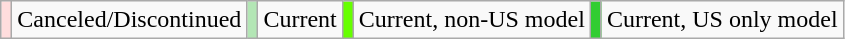<table class="wikitable">
<tr>
<td style="background:#FFDDDD"></td>
<td>Canceled/Discontinued</td>
<td style="background:#B3E6B5"></td>
<td>Current</td>
<td style="background:#66FF00"></td>
<td>Current, non-US model</td>
<td style="background:#32CD32"></td>
<td>Current, US only model</td>
</tr>
</table>
